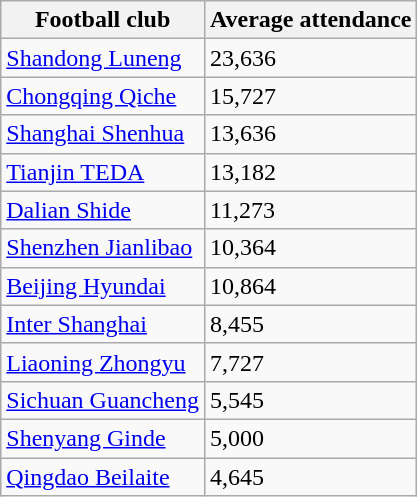<table class="wikitable">
<tr>
<th>Football club</th>
<th>Average attendance</th>
</tr>
<tr>
<td><a href='#'>Shandong Luneng</a></td>
<td>23,636</td>
</tr>
<tr>
<td><a href='#'>Chongqing Qiche</a></td>
<td>15,727</td>
</tr>
<tr>
<td><a href='#'>Shanghai Shenhua</a></td>
<td>13,636</td>
</tr>
<tr>
<td><a href='#'>Tianjin TEDA</a></td>
<td>13,182</td>
</tr>
<tr>
<td><a href='#'>Dalian Shide</a></td>
<td>11,273</td>
</tr>
<tr>
<td><a href='#'>Shenzhen Jianlibao</a></td>
<td>10,364</td>
</tr>
<tr>
<td><a href='#'>Beijing Hyundai</a></td>
<td>10,864</td>
</tr>
<tr>
<td><a href='#'>Inter Shanghai</a></td>
<td>8,455</td>
</tr>
<tr>
<td><a href='#'>Liaoning Zhongyu</a></td>
<td>7,727</td>
</tr>
<tr>
<td><a href='#'>Sichuan Guancheng</a></td>
<td>5,545</td>
</tr>
<tr>
<td><a href='#'>Shenyang Ginde</a></td>
<td>5,000</td>
</tr>
<tr>
<td><a href='#'>Qingdao Beilaite</a></td>
<td>4,645</td>
</tr>
</table>
